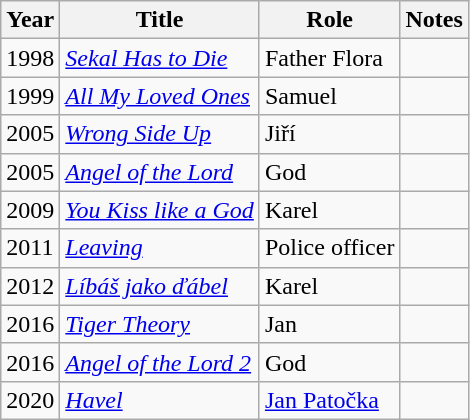<table class="wikitable sortable">
<tr>
<th>Year</th>
<th>Title</th>
<th>Role</th>
<th class="unsortable">Notes</th>
</tr>
<tr>
<td>1998</td>
<td><em><a href='#'>Sekal Has to Die</a></em></td>
<td>Father Flora</td>
<td></td>
</tr>
<tr>
<td>1999</td>
<td><em><a href='#'>All My Loved Ones</a></em></td>
<td>Samuel</td>
<td></td>
</tr>
<tr>
<td>2005</td>
<td><em><a href='#'>Wrong Side Up</a></em></td>
<td>Jiří</td>
<td></td>
</tr>
<tr>
<td>2005</td>
<td><em><a href='#'>Angel of the Lord</a></em></td>
<td>God</td>
<td></td>
</tr>
<tr>
<td>2009</td>
<td><em><a href='#'>You Kiss like a God</a></em></td>
<td>Karel</td>
<td></td>
</tr>
<tr>
<td>2011</td>
<td><em><a href='#'>Leaving</a></em></td>
<td>Police officer</td>
<td></td>
</tr>
<tr>
<td>2012</td>
<td><em><a href='#'>Líbáš jako ďábel</a></em></td>
<td>Karel</td>
<td></td>
</tr>
<tr>
<td>2016</td>
<td><em><a href='#'>Tiger Theory</a></em></td>
<td>Jan</td>
<td></td>
</tr>
<tr>
<td>2016</td>
<td><em><a href='#'>Angel of the Lord 2</a></em></td>
<td>God</td>
<td></td>
</tr>
<tr>
<td>2020</td>
<td><em><a href='#'>Havel</a></em></td>
<td><a href='#'>Jan Patočka</a></td>
<td></td>
</tr>
</table>
